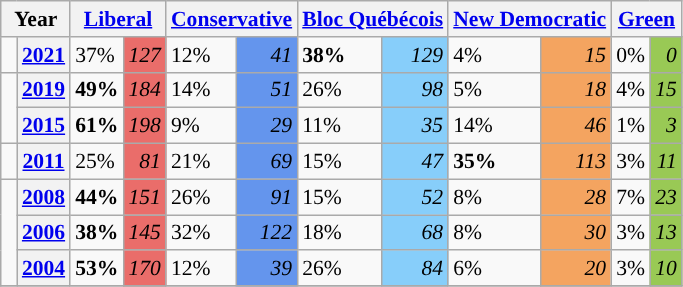<table class="wikitable" style="width:400; font-size:90%; margin-left:1em;">
<tr>
<th colspan="2" scope="col">Year</th>
<th colspan="2" scope="col"><a href='#'>Liberal</a></th>
<th colspan="2" scope="col"><a href='#'>Conservative</a></th>
<th colspan="2" scope="col"><a href='#'>Bloc Québécois</a></th>
<th colspan="2" scope="col"><a href='#'>New Democratic</a></th>
<th colspan="2" scope="col"><a href='#'>Green</a></th>
</tr>
<tr>
<td style="width: 0.25em; background-color: "></td>
<th><a href='#'>2021</a></th>
<td>37%</td>
<td style="text-align:right; background:#EA6D6A;"><em>127</em></td>
<td>12%</td>
<td style="text-align:right; background:#6495ED;"><em>41</em></td>
<td><strong>38%</strong></td>
<td style="text-align:right; background:#87CEFA;"><em>129</em></td>
<td>4%</td>
<td style="text-align:right; background:#F4A460;"><em>15</em></td>
<td>0%</td>
<td style="text-align:right; background:#99C955;"><em>0</em></td>
</tr>
<tr>
<td rowspan="2" style="width: 0.25em; background-color: "></td>
<th><a href='#'>2019</a></th>
<td><strong>49%</strong></td>
<td style="text-align:right; background:#EA6D6A;"><em>184</em></td>
<td>14%</td>
<td style="text-align:right; background:#6495ED;"><em>51</em></td>
<td>26%</td>
<td style="text-align:right; background:#87CEFA;"><em>98</em></td>
<td>5%</td>
<td style="text-align:right; background:#F4A460;"><em>18</em></td>
<td>4%</td>
<td style="text-align:right; background:#99C955;"><em>15</em></td>
</tr>
<tr>
<th><a href='#'>2015</a></th>
<td><strong>61%</strong></td>
<td style="text-align:right; background:#EA6D6A;"><em>198</em></td>
<td>9%</td>
<td style="text-align:right; background:#6495ED;"><em>29</em></td>
<td>11%</td>
<td style="text-align:right; background:#87CEFA;"><em>35</em></td>
<td>14%</td>
<td style="text-align:right; background:#F4A460;"><em>46</em></td>
<td>1%</td>
<td style="text-align:right; background:#99C955;"><em>3</em></td>
</tr>
<tr>
<td style="width: 0.25em; background-color: "></td>
<th><a href='#'>2011</a></th>
<td>25%</td>
<td style="text-align:right; background:#EA6D6A;"><em>81</em></td>
<td>21%</td>
<td style="text-align:right; background:#6495ED;"><em>69</em></td>
<td>15%</td>
<td style="text-align:right; background:#87CEFA;"><em>47</em></td>
<td><strong>35%</strong></td>
<td style="text-align:right; background:#F4A460;"><em>113</em></td>
<td>3%</td>
<td style="text-align:right; background:#99C955;"><em>11</em></td>
</tr>
<tr>
<td rowspan="3" style="width: 0.25em; background-color: "></td>
<th><a href='#'>2008</a></th>
<td><strong>44%</strong></td>
<td style="text-align:right; background:#EA6D6A;"><em>151</em></td>
<td>26%</td>
<td style="text-align:right; background:#6495ED;"><em>91</em></td>
<td>15%</td>
<td style="text-align:right; background:#87CEFA;"><em>52</em></td>
<td>8%</td>
<td style="text-align:right; background:#F4A460;"><em>28</em></td>
<td>7%</td>
<td style="text-align:right; background:#99C955;"><em>23</em></td>
</tr>
<tr>
<th><a href='#'>2006</a></th>
<td><strong>38%</strong></td>
<td style="text-align:right; background:#EA6D6A;"><em>145</em></td>
<td>32%</td>
<td style="text-align:right; background:#6495ED;"><em>122</em></td>
<td>18%</td>
<td style="text-align:right; background:#87CEFA;"><em>68</em></td>
<td>8%</td>
<td style="text-align:right; background:#F4A460;"><em>30</em></td>
<td>3%</td>
<td style="text-align:right; background:#99C955;"><em>13</em></td>
</tr>
<tr>
<th><a href='#'>2004</a></th>
<td><strong>53%</strong></td>
<td style="text-align:right; background:#EA6D6A;"><em>170</em></td>
<td>12%</td>
<td style="text-align:right; background:#6495ED;"><em>39</em></td>
<td>26%</td>
<td style="text-align:right; background:#87CEFA;"><em>84</em></td>
<td>6%</td>
<td style="text-align:right; background:#F4A460;"><em>20</em></td>
<td>3%</td>
<td style="text-align:right; background:#99C955;"><em>10</em></td>
</tr>
<tr>
</tr>
</table>
